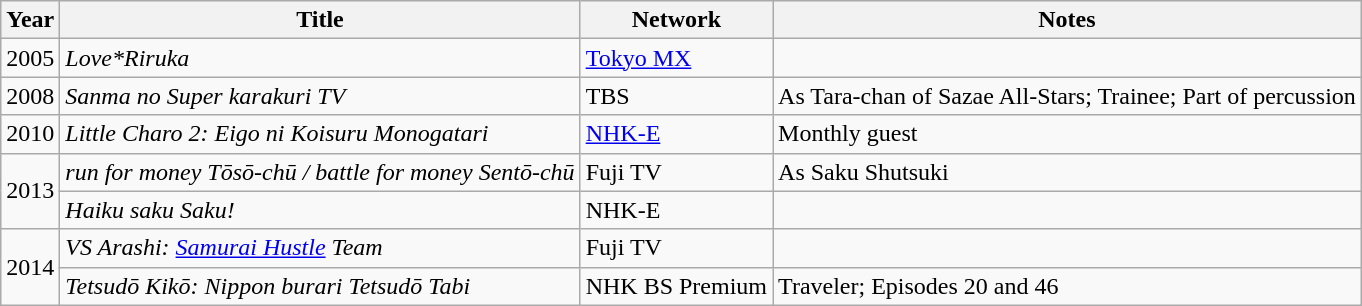<table class="wikitable">
<tr>
<th>Year</th>
<th>Title</th>
<th>Network</th>
<th>Notes</th>
</tr>
<tr>
<td>2005</td>
<td><em>Love*Riruka</em></td>
<td><a href='#'>Tokyo MX</a></td>
<td></td>
</tr>
<tr>
<td>2008</td>
<td><em>Sanma no Super karakuri TV</em></td>
<td>TBS</td>
<td>As Tara-chan of Sazae All-Stars; Trainee; Part of percussion</td>
</tr>
<tr>
<td>2010</td>
<td><em>Little Charo 2: Eigo ni Koisuru Monogatari</em></td>
<td><a href='#'>NHK-E</a></td>
<td>Monthly guest</td>
</tr>
<tr>
<td rowspan="2">2013</td>
<td><em>run for money Tōsō-chū / battle for money Sentō-chū</em></td>
<td>Fuji TV</td>
<td>As Saku Shutsuki</td>
</tr>
<tr>
<td><em>Haiku saku Saku!</em></td>
<td>NHK-E</td>
<td></td>
</tr>
<tr>
<td rowspan="2">2014</td>
<td><em>VS Arashi: <a href='#'>Samurai Hustle</a> Team</em></td>
<td>Fuji TV</td>
<td></td>
</tr>
<tr>
<td><em>Tetsudō Kikō: Nippon burari Tetsudō Tabi</em></td>
<td>NHK BS Premium</td>
<td>Traveler; Episodes 20 and 46</td>
</tr>
</table>
